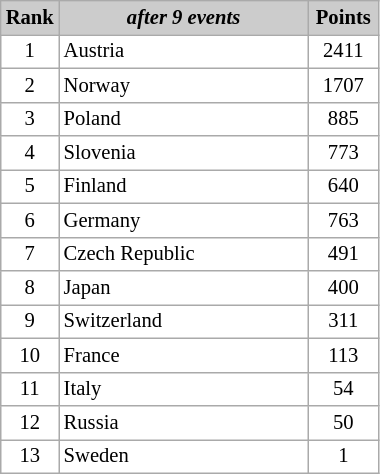<table class="wikitable plainrowheaders" style="background:#fff; font-size:86%; line-height:16px; border:gray solid 1px; border-collapse:collapse;">
<tr style="background:#ccc; text-align:center;">
<th scope="col" style="background:#ccc;" width=10px;">Rank</th>
<th scope="col" style="background:#ccc;" width=160px;"><em>after 9 events</em></th>
<th scope="col" style="background:#ccc;" width=40px;">Points</th>
</tr>
<tr align=center>
<td>1</td>
<td align=left><span>Austria</span></td>
<td><span>2411</span></td>
</tr>
<tr align=center>
<td>2</td>
<td align=left><span>Norway</span></td>
<td><span>1707</span></td>
</tr>
<tr align=center>
<td>3</td>
<td align=left><span>Poland</span></td>
<td><span>885</span></td>
</tr>
<tr align=center>
<td>4</td>
<td align=left><span>Slovenia</span></td>
<td><span>773</span></td>
</tr>
<tr align=center>
<td>5</td>
<td align=left><span>Finland</span></td>
<td><span>640</span></td>
</tr>
<tr align=center>
<td>6</td>
<td align=left><span>Germany</span></td>
<td><span>763</span></td>
</tr>
<tr align=center>
<td>7</td>
<td align=left><span>Czech Republic</span></td>
<td><span>491</span></td>
</tr>
<tr align=center>
<td>8</td>
<td align=left><span>Japan</span></td>
<td><span>400</span></td>
</tr>
<tr align=center>
<td>9</td>
<td align=left><span>Switzerland</span></td>
<td><span>311</span></td>
</tr>
<tr align=center>
<td>10</td>
<td align=left><span>France</span></td>
<td><span>113</span></td>
</tr>
<tr align=center>
<td>11</td>
<td align=left><span>Italy</span></td>
<td><span>54</span></td>
</tr>
<tr align=center>
<td>12</td>
<td align=left><span>Russia</span></td>
<td><span>50</span></td>
</tr>
<tr align=center>
<td>13</td>
<td align=left><span>Sweden</span></td>
<td><span>1</span></td>
</tr>
</table>
